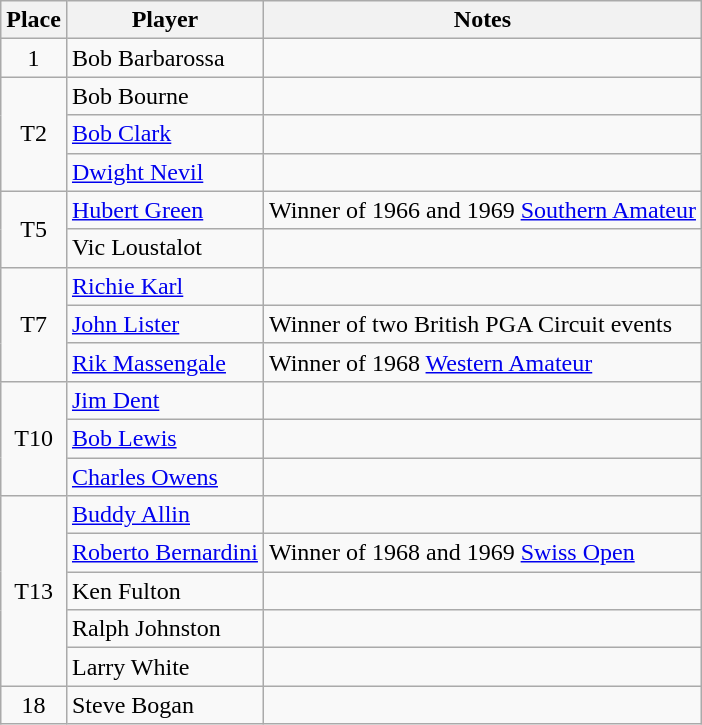<table class="wikitable sortable">
<tr>
<th>Place</th>
<th>Player</th>
<th>Notes</th>
</tr>
<tr>
<td align=center>1</td>
<td> Bob Barbarossa</td>
<td></td>
</tr>
<tr>
<td align=center rowspan=3>T2</td>
<td> Bob Bourne</td>
<td></td>
</tr>
<tr>
<td> <a href='#'>Bob Clark</a></td>
<td></td>
</tr>
<tr>
<td> <a href='#'>Dwight Nevil</a></td>
<td></td>
</tr>
<tr>
<td align=center rowspan=2>T5</td>
<td> <a href='#'>Hubert Green</a></td>
<td>Winner of 1966 and 1969 <a href='#'>Southern Amateur</a></td>
</tr>
<tr>
<td> Vic Loustalot</td>
<td></td>
</tr>
<tr>
<td align=center rowspan=3>T7</td>
<td> <a href='#'>Richie Karl</a></td>
<td></td>
</tr>
<tr>
<td> <a href='#'>John Lister</a></td>
<td>Winner of two British PGA Circuit events</td>
</tr>
<tr>
<td> <a href='#'>Rik Massengale</a></td>
<td>Winner of 1968 <a href='#'>Western Amateur</a></td>
</tr>
<tr>
<td align=center rowspan=3>T10</td>
<td> <a href='#'>Jim Dent</a></td>
<td></td>
</tr>
<tr>
<td> <a href='#'>Bob Lewis</a></td>
<td></td>
</tr>
<tr>
<td> <a href='#'>Charles Owens</a></td>
<td></td>
</tr>
<tr>
<td align=center rowspan=5>T13</td>
<td> <a href='#'>Buddy Allin</a></td>
<td></td>
</tr>
<tr>
<td> <a href='#'>Roberto Bernardini</a></td>
<td>Winner of 1968 and 1969 <a href='#'>Swiss Open</a></td>
</tr>
<tr>
<td> Ken Fulton</td>
<td></td>
</tr>
<tr>
<td> Ralph Johnston</td>
<td></td>
</tr>
<tr>
<td> Larry White</td>
<td></td>
</tr>
<tr>
<td align=center>18</td>
<td> Steve Bogan</td>
<td></td>
</tr>
</table>
